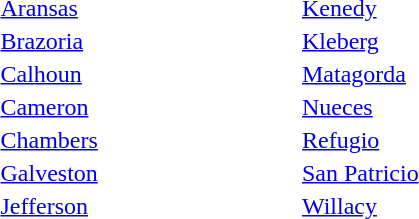<table style="width: 35%; border: none; text-align: left;">
<tr>
<td><a href='#'>Aransas</a></td>
<td><a href='#'>Kenedy</a></td>
</tr>
<tr>
<td><a href='#'>Brazoria</a></td>
<td><a href='#'>Kleberg</a></td>
</tr>
<tr>
<td><a href='#'>Calhoun</a></td>
<td><a href='#'>Matagorda</a></td>
</tr>
<tr>
<td><a href='#'>Cameron</a></td>
<td><a href='#'>Nueces</a></td>
</tr>
<tr>
<td><a href='#'>Chambers</a></td>
<td><a href='#'>Refugio</a></td>
</tr>
<tr>
<td><a href='#'>Galveston</a></td>
<td><a href='#'>San Patricio</a></td>
</tr>
<tr>
<td><a href='#'>Jefferson</a></td>
<td><a href='#'>Willacy</a></td>
</tr>
</table>
